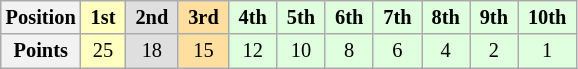<table class="wikitable" style="font-size:85%; text-align:center">
<tr>
<th>Position</th>
<td style="background:#FFFFBF;"> <strong>1st</strong> </td>
<td style="background:#DFDFDF;"> <strong>2nd</strong> </td>
<td style="background:#FFDF9F;"> <strong>3rd</strong> </td>
<td style="background:#DFFFDF;"> <strong>4th</strong> </td>
<td style="background:#DFFFDF;"> <strong>5th</strong> </td>
<td style="background:#DFFFDF;"> <strong>6th</strong> </td>
<td style="background:#DFFFDF;"> <strong>7th</strong> </td>
<td style="background:#DFFFDF;"> <strong>8th</strong> </td>
<td style="background:#DFFFDF;"> <strong>9th</strong> </td>
<td style="background:#DFFFDF;"> <strong>10th</strong> </td>
</tr>
<tr>
<th>Points</th>
<td style="background:#FFFFBF;">25</td>
<td style="background:#DFDFDF;">18</td>
<td style="background:#FFDF9F;">15</td>
<td style="background:#DFFFDF;">12</td>
<td style="background:#DFFFDF;">10</td>
<td style="background:#DFFFDF;">8</td>
<td style="background:#DFFFDF;">6</td>
<td style="background:#DFFFDF;">4</td>
<td style="background:#DFFFDF;">2</td>
<td style="background:#DFFFDF;">1</td>
</tr>
</table>
